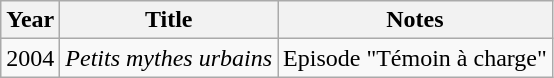<table class="wikitable">
<tr>
<th>Year</th>
<th>Title</th>
<th>Notes</th>
</tr>
<tr>
<td>2004</td>
<td><em>Petits mythes urbains</em></td>
<td>Episode "Témoin à charge"</td>
</tr>
</table>
